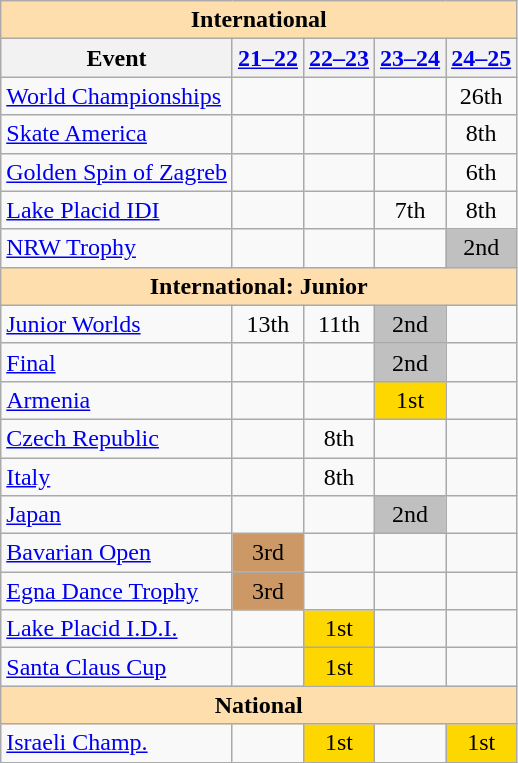<table class="wikitable" style="text-align:center">
<tr>
<th colspan="5" style="background-color: #ffdead; " align="center">International</th>
</tr>
<tr>
<th>Event</th>
<th><a href='#'>21–22</a></th>
<th><a href='#'>22–23</a></th>
<th><a href='#'>23–24</a></th>
<th><a href='#'>24–25</a></th>
</tr>
<tr>
<td align=left><a href='#'>World Championships</a></td>
<td></td>
<td></td>
<td></td>
<td>26th</td>
</tr>
<tr>
<td align=left> <a href='#'>Skate America</a></td>
<td></td>
<td></td>
<td></td>
<td>8th</td>
</tr>
<tr>
<td align=left> <a href='#'>Golden Spin of Zagreb</a></td>
<td></td>
<td></td>
<td></td>
<td>6th</td>
</tr>
<tr>
<td align=left><a href='#'>Lake Placid IDI</a></td>
<td></td>
<td></td>
<td>7th</td>
<td>8th</td>
</tr>
<tr>
<td align=left><a href='#'>NRW Trophy</a></td>
<td></td>
<td></td>
<td></td>
<td bgcolor=silver>2nd</td>
</tr>
<tr>
<th colspan="5" style="background-color: #ffdead; " align="center">International: Junior </th>
</tr>
<tr>
<td align=left><a href='#'>Junior Worlds</a></td>
<td>13th</td>
<td>11th</td>
<td bgcolor=silver>2nd</td>
<td></td>
</tr>
<tr>
<td align=left> <a href='#'>Final</a></td>
<td></td>
<td></td>
<td bgcolor=silver>2nd</td>
<td></td>
</tr>
<tr>
<td align=left> <a href='#'>Armenia</a></td>
<td></td>
<td></td>
<td bgcolor=gold>1st</td>
<td></td>
</tr>
<tr>
<td align=left> <a href='#'>Czech Republic</a></td>
<td></td>
<td>8th</td>
<td></td>
<td></td>
</tr>
<tr>
<td align=left> <a href='#'>Italy</a></td>
<td></td>
<td>8th</td>
<td></td>
<td></td>
</tr>
<tr>
<td align=left> <a href='#'>Japan</a></td>
<td></td>
<td></td>
<td bgcolor=silver>2nd</td>
<td></td>
</tr>
<tr>
<td align=left><a href='#'>Bavarian Open</a></td>
<td bgcolor=cc9966>3rd</td>
<td></td>
<td></td>
<td></td>
</tr>
<tr>
<td align=left><a href='#'>Egna Dance Trophy</a></td>
<td bgcolor=cc9966>3rd</td>
<td></td>
<td></td>
<td></td>
</tr>
<tr>
<td align=left><a href='#'>Lake Placid I.D.I.</a></td>
<td></td>
<td bgcolor=gold>1st</td>
<td></td>
<td></td>
</tr>
<tr>
<td align=left><a href='#'>Santa Claus Cup</a></td>
<td></td>
<td bgcolor=gold>1st</td>
<td></td>
<td></td>
</tr>
<tr>
<th colspan="5" style="background-color: #ffdead; " align="center">National</th>
</tr>
<tr>
<td align="left"><a href='#'>Israeli Champ.</a></td>
<td></td>
<td bgcolor=gold>1st</td>
<td></td>
<td bgcolor=gold>1st</td>
</tr>
</table>
